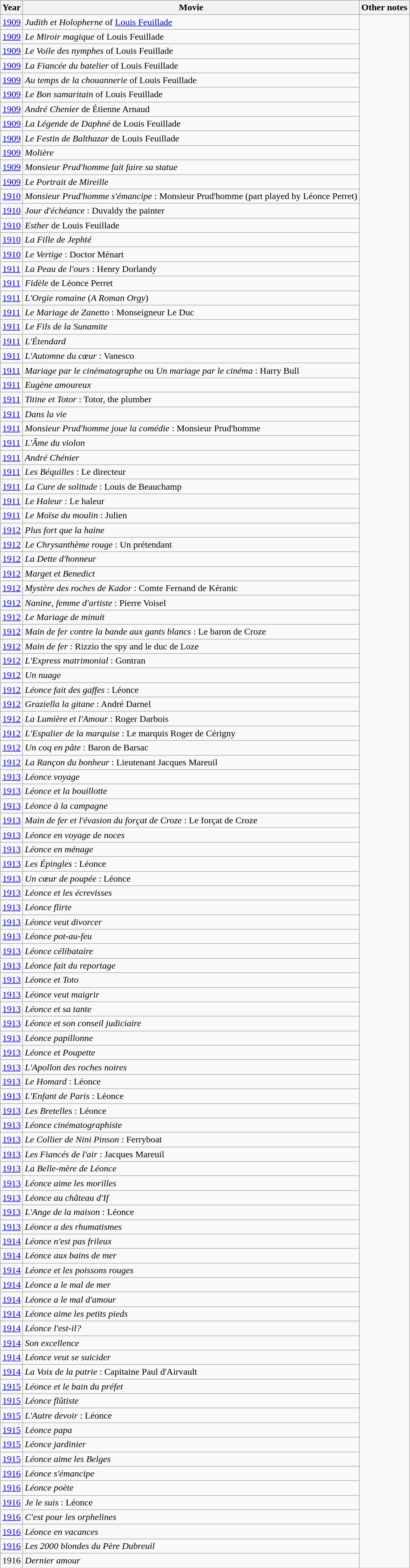<table class="wikitable">
<tr>
<th>Year</th>
<th>Movie</th>
<th>Other notes</th>
</tr>
<tr>
<td><a href='#'>1909</a></td>
<td><em>Judith et Holopherne</em> of <a href='#'>Louis Feuillade</a></td>
</tr>
<tr>
<td><a href='#'>1909</a></td>
<td><em>Le Miroir magique</em> of Louis Feuillade</td>
</tr>
<tr>
<td><a href='#'>1909</a></td>
<td><em>Le Voile des nymphes</em> of Louis Feuillade</td>
</tr>
<tr>
<td><a href='#'>1909</a></td>
<td><em>La Fiancée du batelier</em> of Louis Feuillade</td>
</tr>
<tr>
<td><a href='#'>1909</a></td>
<td><em>Au temps de la chouannerie</em> of Louis Feuillade</td>
</tr>
<tr>
<td><a href='#'>1909</a></td>
<td><em>Le Bon samaritain</em> of Louis Feuillade</td>
</tr>
<tr>
<td><a href='#'>1909</a></td>
<td><em>André Chenier</em> de Étienne Arnaud</td>
</tr>
<tr>
<td><a href='#'>1909</a></td>
<td><em>La Légende de Daphné</em> de Louis Feuillade</td>
</tr>
<tr>
<td><a href='#'>1909</a></td>
<td><em>Le Festin de Balthazar</em> de Louis Feuillade</td>
</tr>
<tr>
<td><a href='#'>1909</a></td>
<td><em>Molière</em></td>
</tr>
<tr>
<td><a href='#'>1909</a></td>
<td><em>Monsieur Prud'homme fait faire sa statue</em></td>
</tr>
<tr>
<td><a href='#'>1909</a></td>
<td><em>Le Portrait de Mireille</em></td>
</tr>
<tr>
<td><a href='#'>1910</a></td>
<td><em>Monsieur Prud'homme s'émancipe</em> : Monsieur Prud'homme (part played by Léonce Perret)</td>
</tr>
<tr>
<td><a href='#'>1910</a></td>
<td><em>Jour d'échéance</em> : Duvaldy the painter</td>
</tr>
<tr>
<td><a href='#'>1910</a></td>
<td><em>Esther</em> de Louis Feuillade</td>
</tr>
<tr>
<td><a href='#'>1910</a></td>
<td><em>La Fille de Jephté</em></td>
</tr>
<tr>
<td><a href='#'>1910</a></td>
<td><em>Le Vertige</em> : Doctor Ménart</td>
</tr>
<tr>
<td><a href='#'>1911</a></td>
<td><em>La Peau de l'ours</em> : Henry Dorlandy</td>
</tr>
<tr>
<td><a href='#'>1911</a></td>
<td><em>Fidèle</em> de Léonce Perret</td>
</tr>
<tr>
<td><a href='#'>1911</a></td>
<td><em>L'Orgie romaine</em> (<em>A Roman Orgy</em>)</td>
</tr>
<tr>
<td><a href='#'>1911</a></td>
<td><em>Le Mariage de Zanetto</em> : Monseigneur Le Duc</td>
</tr>
<tr>
<td><a href='#'>1911</a></td>
<td><em>Le Fils de la Sunamite</em></td>
</tr>
<tr>
<td><a href='#'>1911</a></td>
<td><em>L'Étendard</em></td>
</tr>
<tr>
<td><a href='#'>1911</a></td>
<td><em>L'Automne du cœur</em> : Vanesco</td>
</tr>
<tr>
<td><a href='#'>1911</a></td>
<td><em>Mariage par le cinématographe</em> ou <em>Un mariage par le cinéma</em> : Harry Bull</td>
</tr>
<tr>
<td><a href='#'>1911</a></td>
<td><em>Eugène amoureux</em></td>
</tr>
<tr>
<td><a href='#'>1911</a></td>
<td><em>Titine et Totor</em> : Totor, the plumber</td>
</tr>
<tr>
<td><a href='#'>1911</a></td>
<td><em>Dans la vie</em></td>
</tr>
<tr>
<td><a href='#'>1911</a></td>
<td><em>Monsieur Prud'homme joue la comédie</em> : Monsieur Prud'homme</td>
</tr>
<tr>
<td><a href='#'>1911</a></td>
<td><em>L'Âme du violon</em></td>
</tr>
<tr>
<td><a href='#'>1911</a></td>
<td><em>André Chénier</em></td>
</tr>
<tr>
<td><a href='#'>1911</a></td>
<td><em>Les Béquilles</em> : Le directeur</td>
</tr>
<tr>
<td><a href='#'>1911</a></td>
<td><em>La Cure de solitude</em> : Louis de Beauchamp</td>
</tr>
<tr>
<td><a href='#'>1911</a></td>
<td><em>Le Haleur</em> : Le haleur</td>
</tr>
<tr>
<td><a href='#'>1911</a></td>
<td><em>Le Moïse du moulin</em> : Julien</td>
</tr>
<tr>
<td><a href='#'>1912</a></td>
<td><em>Plus fort que la haine</em></td>
</tr>
<tr>
<td><a href='#'>1912</a></td>
<td><em>Le Chrysanthème rouge</em> : Un prétendant</td>
</tr>
<tr>
<td><a href='#'>1912</a></td>
<td><em>La Dette d'honneur</em></td>
</tr>
<tr>
<td><a href='#'>1912</a></td>
<td><em>Marget et Benedict</em></td>
</tr>
<tr>
<td><a href='#'>1912</a></td>
<td><em>Mystère des roches de Kador</em> : Comte Fernand de Kéranic</td>
</tr>
<tr>
<td><a href='#'>1912</a></td>
<td><em>Nanine, femme d'artiste</em> : Pierre Voisel</td>
</tr>
<tr>
<td><a href='#'>1912</a></td>
<td><em>Le Mariage de minuit</em></td>
</tr>
<tr>
<td><a href='#'>1912</a></td>
<td><em>Main de fer contre la bande aux gants blancs</em> : Le baron de Croze</td>
</tr>
<tr>
<td><a href='#'>1912</a></td>
<td><em>Main de fer</em> : Rizzio the spy and le duc de Loze</td>
</tr>
<tr>
<td><a href='#'>1912</a></td>
<td><em>L'Express matrimonial</em> : Gontran</td>
</tr>
<tr>
<td><a href='#'>1912</a></td>
<td><em>Un nuage</em></td>
</tr>
<tr>
<td><a href='#'>1912</a></td>
<td><em>Léonce fait des gaffes</em> : Léonce</td>
</tr>
<tr>
<td><a href='#'>1912</a></td>
<td><em>Graziella la gitane</em> : André Darnel</td>
</tr>
<tr>
<td><a href='#'>1912</a></td>
<td><em>La Lumière et l'Amour</em> : Roger Darbois</td>
</tr>
<tr>
<td><a href='#'>1912</a></td>
<td><em>L'Espalier de la marquise</em> : Le marquis Roger de Cérigny</td>
</tr>
<tr>
<td><a href='#'>1912</a></td>
<td><em>Un coq en pâte</em> : Baron de Barsac</td>
</tr>
<tr>
<td><a href='#'>1912</a></td>
<td><em>La Rançon du bonheur</em> : Lieutenant Jacques Mareuil</td>
</tr>
<tr>
<td><a href='#'>1913</a></td>
<td><em>Léonce voyage</em></td>
</tr>
<tr>
<td><a href='#'>1913</a></td>
<td><em>Léonce et la bouillotte</em></td>
</tr>
<tr>
<td><a href='#'>1913</a></td>
<td><em>Léonce à la campagne</em></td>
</tr>
<tr>
<td><a href='#'>1913</a></td>
<td><em>Main de fer et l'évasion du forçat de Croze</em> : Le forçat de Croze</td>
</tr>
<tr>
<td><a href='#'>1913</a></td>
<td><em>Léonce en voyage de noces</em></td>
</tr>
<tr>
<td><a href='#'>1913</a></td>
<td><em>Léonce en ménage</em></td>
</tr>
<tr>
<td><a href='#'>1913</a></td>
<td><em>Les Épingles</em> : Léonce</td>
</tr>
<tr>
<td><a href='#'>1913</a></td>
<td><em>Un cœur de poupée</em> : Léonce</td>
</tr>
<tr>
<td><a href='#'>1913</a></td>
<td><em>Léonce et les écrevisses</em></td>
</tr>
<tr>
<td><a href='#'>1913</a></td>
<td><em>Léonce flirte</em></td>
</tr>
<tr>
<td><a href='#'>1913</a></td>
<td><em>Léonce veut divorcer</em></td>
</tr>
<tr>
<td><a href='#'>1913</a></td>
<td><em>Léonce pot-au-feu</em></td>
</tr>
<tr>
<td><a href='#'>1913</a></td>
<td><em>Léonce célibataire</em></td>
</tr>
<tr>
<td><a href='#'>1913</a></td>
<td><em>Léonce fait du reportage</em></td>
</tr>
<tr>
<td><a href='#'>1913</a></td>
<td><em>Léonce et Toto</em></td>
</tr>
<tr>
<td><a href='#'>1913</a></td>
<td><em>Léonce veut maigrir</em></td>
</tr>
<tr>
<td><a href='#'>1913</a></td>
<td><em>Léonce et sa tante</em></td>
</tr>
<tr>
<td><a href='#'>1913</a></td>
<td><em>Léonce et son conseil judiciaire</em></td>
</tr>
<tr>
<td><a href='#'>1913</a></td>
<td><em>Léonce papillonne</em></td>
</tr>
<tr>
<td><a href='#'>1913</a></td>
<td><em>Léonce et Poupette</em></td>
</tr>
<tr>
<td><a href='#'>1913</a></td>
<td><em>L'Apollon des roches noires</em></td>
</tr>
<tr>
<td><a href='#'>1913</a></td>
<td><em>Le Homard</em> : Léonce</td>
</tr>
<tr>
<td><a href='#'>1913</a></td>
<td><em>L'Enfant de Paris</em> : Léonce</td>
</tr>
<tr>
<td><a href='#'>1913</a></td>
<td><em>Les Bretelles</em> : Léonce</td>
</tr>
<tr>
<td><a href='#'>1913</a></td>
<td><em>Léonce cinématographiste</em></td>
</tr>
<tr>
<td><a href='#'>1913</a></td>
<td><em>Le Collier de Nini Pinson</em> : Ferryboat</td>
</tr>
<tr>
<td><a href='#'>1913</a></td>
<td><em>Les Fiancés de l'air</em> : Jacques Mareuil</td>
</tr>
<tr>
<td><a href='#'>1913</a></td>
<td><em>La Belle-mère de Léonce</em></td>
</tr>
<tr>
<td><a href='#'>1913</a></td>
<td><em>Léonce aime les morilles</em></td>
</tr>
<tr>
<td><a href='#'>1913</a></td>
<td><em>Léonce au château d'If</em></td>
</tr>
<tr>
<td><a href='#'>1913</a></td>
<td><em>L'Ange de la maison</em> : Léonce</td>
</tr>
<tr>
<td><a href='#'>1913</a></td>
<td><em>Léonce a des rhumatismes</em></td>
</tr>
<tr>
<td><a href='#'>1914</a></td>
<td><em>Léonce n'est pas frileux</em></td>
</tr>
<tr>
<td><a href='#'>1914</a></td>
<td><em>Léonce aux bains de mer</em></td>
</tr>
<tr>
<td><a href='#'>1914</a></td>
<td><em>Léonce et les poissons rouges</em></td>
</tr>
<tr>
<td><a href='#'>1914</a></td>
<td><em>Léonce a le mal de mer</em></td>
</tr>
<tr>
<td><a href='#'>1914</a></td>
<td><em>Léonce a le mal d'amour</em></td>
</tr>
<tr>
<td><a href='#'>1914</a></td>
<td><em>Léonce aime les petits pieds</em></td>
</tr>
<tr>
<td><a href='#'>1914</a></td>
<td><em>Léonce l'est-il?</em></td>
</tr>
<tr>
<td><a href='#'>1914</a></td>
<td><em>Son excellence</em></td>
</tr>
<tr>
<td><a href='#'>1914</a></td>
<td><em>Léonce veut se suicider</em></td>
</tr>
<tr>
<td><a href='#'>1914</a></td>
<td><em>La Voix de la patrie</em> : Capitaine Paul d'Airvault</td>
</tr>
<tr>
<td><a href='#'>1915</a></td>
<td><em>Léonce et le bain du préfet</em></td>
</tr>
<tr>
<td><a href='#'>1915</a></td>
<td><em>Léonce flûtiste</em></td>
</tr>
<tr>
<td><a href='#'>1915</a></td>
<td><em>L'Autre devoir</em> : Léonce</td>
</tr>
<tr>
<td><a href='#'>1915</a></td>
<td><em>Léonce papa</em></td>
</tr>
<tr>
<td><a href='#'>1915</a></td>
<td><em>Léonce jardinier</em></td>
</tr>
<tr>
<td><a href='#'>1915</a></td>
<td><em>Léonce aime les Belges</em></td>
</tr>
<tr>
<td><a href='#'>1916</a></td>
<td><em>Léonce s'émancipe</em></td>
</tr>
<tr>
<td><a href='#'>1916</a></td>
<td><em>Léonce poète</em></td>
</tr>
<tr>
<td><a href='#'>1916</a></td>
<td><em>Je le suis</em> : Léonce</td>
</tr>
<tr>
<td><a href='#'>1916</a></td>
<td><em>C'est pour les orphelines</em></td>
</tr>
<tr>
<td><a href='#'>1916</a></td>
<td><em>Léonce en vacances</em></td>
</tr>
<tr>
<td><a href='#'>1916</a></td>
<td><em>Les 2000 blondes du Père Dubreuil</em></td>
</tr>
<tr>
<td>1916</td>
<td><em>Dernier amour</em></td>
</tr>
</table>
